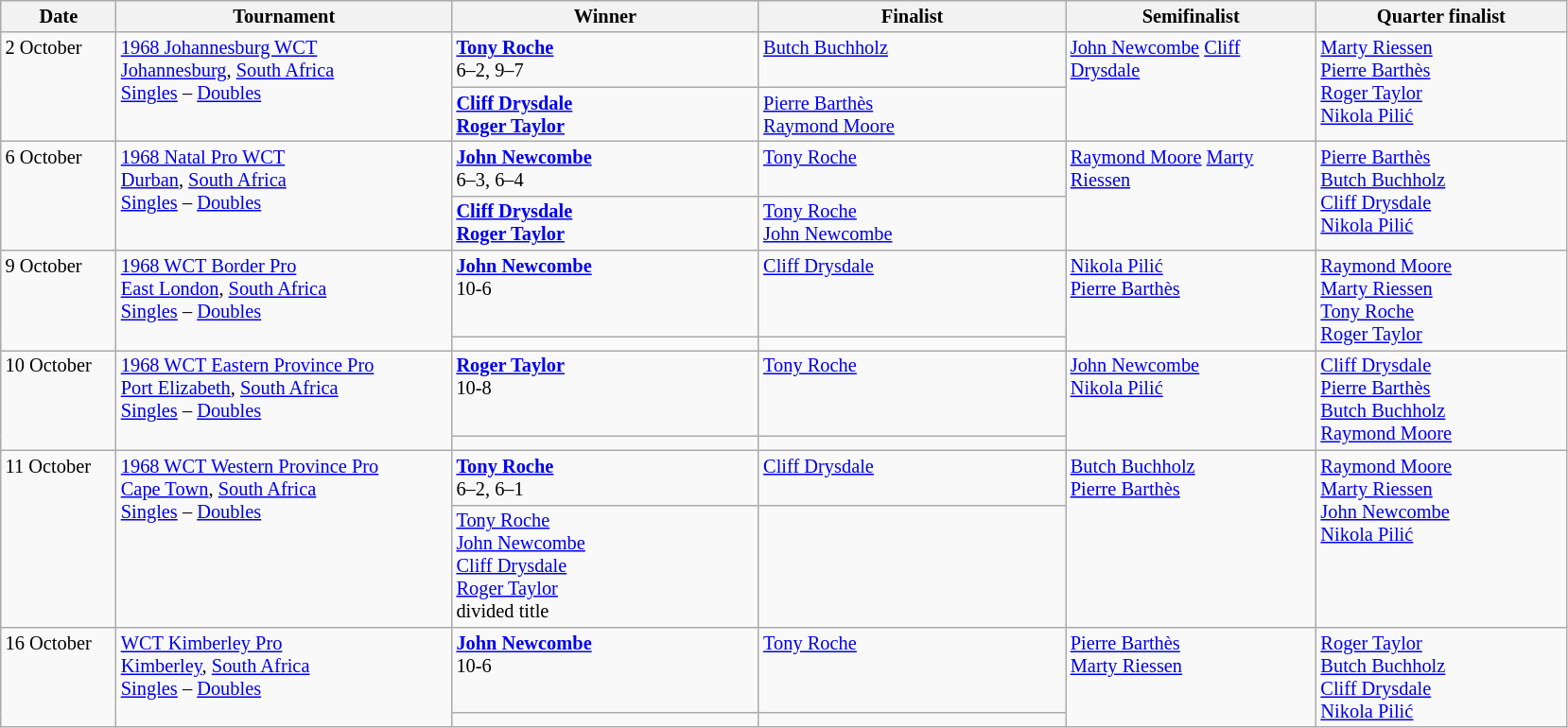<table class="wikitable" style="font-size:85%;">
<tr>
<th width="75">Date</th>
<th width="230">Tournament</th>
<th width="210">Winner</th>
<th width="210">Finalist</th>
<th width="170">Semifinalist</th>
<th width="170">Quarter finalist</th>
</tr>
<tr valign=top>
<td rowspan=2>2 October</td>
<td rowspan=2><a href='#'>1968 Johannesburg WCT</a><br> <a href='#'>Johannesburg</a>, <a href='#'>South Africa</a><br><a href='#'>Singles</a> – <a href='#'>Doubles</a></td>
<td> <strong><a href='#'>Tony Roche</a></strong><br>6–2, 9–7</td>
<td> <a href='#'>Butch Buchholz</a></td>
<td rowspan=2> <a href='#'>John Newcombe</a>  <a href='#'>Cliff Drysdale</a></td>
<td rowspan=2> <a href='#'>Marty Riessen</a> <br>  <a href='#'>Pierre Barthès</a> <br>  <a href='#'>Roger Taylor</a> <br>  <a href='#'>Nikola Pilić</a></td>
</tr>
<tr valign=top>
<td> <strong><a href='#'>Cliff Drysdale</a></strong><br> <strong><a href='#'>Roger Taylor</a></strong><br></td>
<td> <a href='#'>Pierre Barthès</a><br>  <a href='#'>Raymond Moore</a></td>
</tr>
<tr valign=top>
<td rowspan=2>6 October</td>
<td rowspan=2><a href='#'>1968 Natal Pro WCT</a><br> <a href='#'>Durban</a>, <a href='#'>South Africa</a><br><a href='#'>Singles</a> – <a href='#'>Doubles</a></td>
<td> <strong><a href='#'>John Newcombe</a></strong><br>6–3, 6–4</td>
<td> <a href='#'>Tony Roche</a></td>
<td rowspan=2> <a href='#'>Raymond Moore</a>  <a href='#'>Marty Riessen</a></td>
<td rowspan=2> <a href='#'>Pierre Barthès</a> <br>  <a href='#'>Butch Buchholz</a> <br>  <a href='#'>Cliff Drysdale</a> <br>  <a href='#'>Nikola Pilić</a></td>
</tr>
<tr valign=top>
<td> <strong><a href='#'>Cliff Drysdale</a></strong><br> <strong><a href='#'>Roger Taylor</a></strong><br></td>
<td> <a href='#'>Tony Roche</a><br> <a href='#'>John Newcombe</a></td>
</tr>
<tr valign=top>
<td rowspan=2>9 October</td>
<td rowspan=2><a href='#'>1968 WCT Border Pro</a><br><a href='#'>East London</a>, <a href='#'>South Africa</a><br><a href='#'>Singles</a> – <a href='#'>Doubles</a></td>
<td> <strong><a href='#'>John Newcombe</a></strong><br>10-6</td>
<td>  <a href='#'>Cliff Drysdale</a></td>
<td rowspan=2> <a href='#'>Nikola Pilić</a> <br>  <a href='#'>Pierre Barthès</a></td>
<td rowspan=2> <a href='#'>Raymond Moore</a> <br>  <a href='#'>Marty Riessen</a> <br>  <a href='#'>Tony Roche</a> <br>  <a href='#'>Roger Taylor</a></td>
</tr>
<tr valign=top>
<td></td>
<td></td>
</tr>
<tr valign=top>
<td rowspan=2>10 October</td>
<td rowspan=2><a href='#'>1968 WCT Eastern Province Pro</a><br> <a href='#'>Port Elizabeth</a>, <a href='#'>South Africa</a><br><a href='#'>Singles</a> – <a href='#'>Doubles</a></td>
<td> <strong><a href='#'>Roger Taylor</a></strong><br>10-8</td>
<td> <a href='#'>Tony Roche</a></td>
<td rowspan=2> <a href='#'>John Newcombe</a> <br>  <a href='#'>Nikola Pilić</a></td>
<td rowspan=2> <a href='#'>Cliff Drysdale</a> <br>  <a href='#'>Pierre Barthès</a> <br>  <a href='#'>Butch Buchholz</a> <br>  <a href='#'>Raymond Moore</a></td>
</tr>
<tr valign=top>
<td></td>
<td></td>
</tr>
<tr valign=top>
<td rowspan=2>11 October</td>
<td rowspan=2><a href='#'>1968 WCT Western Province Pro</a><br> <a href='#'>Cape Town</a>, <a href='#'>South Africa</a><br><a href='#'>Singles</a> – <a href='#'>Doubles</a></td>
<td> <strong><a href='#'>Tony Roche</a></strong><br>6–2, 6–1</td>
<td> <a href='#'>Cliff Drysdale</a></td>
<td rowspan=2> <a href='#'>Butch Buchholz</a> <br>  <a href='#'>Pierre Barthès</a></td>
<td rowspan=2> <a href='#'>Raymond Moore</a> <br>  <a href='#'>Marty Riessen</a> <br>  <a href='#'>John Newcombe</a> <br>  <a href='#'>Nikola Pilić</a></td>
</tr>
<tr valign=top>
<td> <a href='#'>Tony Roche</a><br> <a href='#'>John Newcombe</a><br>  <a href='#'>Cliff Drysdale</a><br> <a href='#'>Roger Taylor</a><br>divided title</td>
<td></td>
</tr>
<tr valign=top>
<td rowspan=2>16 October</td>
<td rowspan=2><a href='#'>WCT Kimberley Pro</a><br> <a href='#'>Kimberley</a>, <a href='#'>South Africa</a><br><a href='#'>Singles</a> – <a href='#'>Doubles</a></td>
<td> <strong><a href='#'>John Newcombe</a></strong><br>10-6</td>
<td> <a href='#'>Tony Roche</a></td>
<td rowspan=2> <a href='#'>Pierre Barthès</a> <br>  <a href='#'>Marty Riessen</a></td>
<td rowspan=2> <a href='#'>Roger Taylor</a> <br>  <a href='#'>Butch Buchholz</a> <br>  <a href='#'>Cliff Drysdale</a> <br>  <a href='#'>Nikola Pilić</a></td>
</tr>
<tr valign=top>
<td></td>
<td></td>
</tr>
</table>
